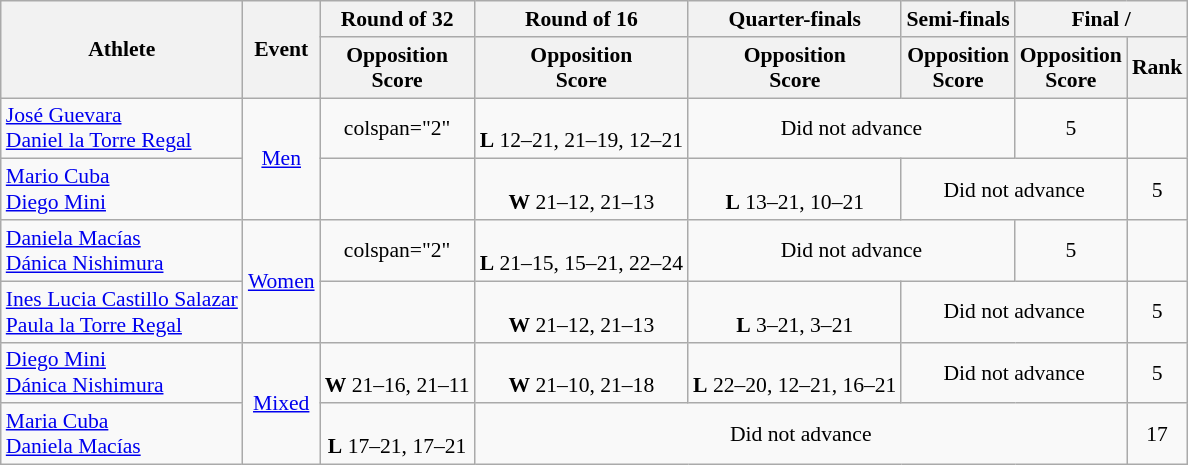<table class="wikitable" style="font-size:90%; text-align:center">
<tr>
<th rowspan="2">Athlete</th>
<th rowspan="2">Event</th>
<th>Round of 32</th>
<th>Round of 16</th>
<th>Quarter-finals</th>
<th>Semi-finals</th>
<th colspan="2">Final / </th>
</tr>
<tr>
<th>Opposition<br>Score</th>
<th>Opposition<br>Score</th>
<th>Opposition<br>Score</th>
<th>Opposition<br>Score</th>
<th>Opposition<br>Score</th>
<th>Rank</th>
</tr>
<tr>
<td align="left"><a href='#'>José Guevara</a><br><a href='#'>Daniel la Torre Regal</a></td>
<td align="center" rowspan="2"><a href='#'>Men</a></td>
<td>colspan="2" </td>
<td><br><strong>L</strong> 12–21, 21–19, 12–21</td>
<td colspan="2">Did not advance</td>
<td>5</td>
</tr>
<tr>
<td align="left"><a href='#'>Mario Cuba</a><br><a href='#'>Diego Mini</a></td>
<td></td>
<td><br><strong>W</strong> 21–12, 21–13</td>
<td><br><strong>L</strong> 13–21, 10–21</td>
<td colspan="2">Did not advance</td>
<td>5</td>
</tr>
<tr>
<td align="left"><a href='#'>Daniela Macías</a><br><a href='#'>Dánica Nishimura</a></td>
<td align="center" rowspan="2"><a href='#'>Women</a></td>
<td>colspan="2" </td>
<td><br><strong>L</strong> 21–15, 15–21, 22–24</td>
<td colspan="2">Did not advance</td>
<td>5</td>
</tr>
<tr>
<td align="left"><a href='#'>Ines Lucia Castillo Salazar</a><br><a href='#'>Paula la Torre Regal</a></td>
<td></td>
<td><br><strong>W</strong> 21–12, 21–13</td>
<td><br><strong>L</strong> 3–21, 3–21</td>
<td colspan="2">Did not advance</td>
<td>5</td>
</tr>
<tr>
<td align="left"><a href='#'>Diego Mini</a><br><a href='#'>Dánica Nishimura</a></td>
<td align="center" rowspan="2"><a href='#'>Mixed</a></td>
<td><br><strong>W</strong> 21–16, 21–11</td>
<td><br><strong>W</strong> 21–10, 21–18</td>
<td><br><strong>L</strong> 22–20, 12–21, 16–21</td>
<td colspan="2">Did not advance</td>
<td>5</td>
</tr>
<tr>
<td align="left"><a href='#'>Maria Cuba</a><br><a href='#'>Daniela Macías</a></td>
<td><br><strong>L</strong> 17–21, 17–21</td>
<td colspan="4">Did not advance</td>
<td>17</td>
</tr>
</table>
